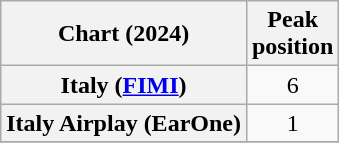<table class="wikitable sortable plainrowheaders" style="text-align:center;">
<tr>
<th scope="col">Chart (2024)</th>
<th scope="col">Peak<br>position</th>
</tr>
<tr>
<th scope="row">Italy (<a href='#'>FIMI</a>)</th>
<td>6</td>
</tr>
<tr>
<th scope="row">Italy Airplay (EarOne)</th>
<td>1</td>
</tr>
<tr>
</tr>
</table>
